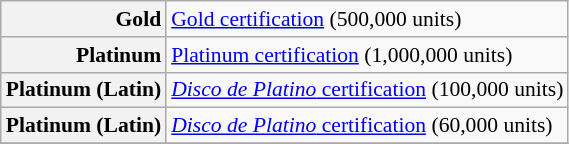<table class="wikitable plainrowheaders" style="font-size:90%;">
<tr>
<th scope=row style="text-align:right;">Gold</th>
<td><a href='#'>Gold certification</a> (500,000 units)</td>
</tr>
<tr>
<th scope=row style="text-align:right;">Platinum</th>
<td><a href='#'>Platinum certification</a> (1,000,000 units)</td>
</tr>
<tr>
<th scope=row style="text-align:right;">Platinum (Latin)</th>
<td><a href='#'><em>Disco de Platino</em> certification</a> (100,000 units)</td>
</tr>
<tr>
<th scope=row style="text-align:right;">Platinum (Latin)</th>
<td><a href='#'><em>Disco de Platino</em> certification</a> (60,000 units)</td>
</tr>
<tr>
</tr>
</table>
